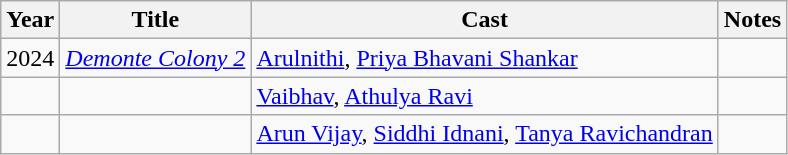<table class="wikitable sortable">
<tr>
<th>Year</th>
<th>Title</th>
<th>Cast</th>
<th class="unsortable">Notes</th>
</tr>
<tr>
<td>2024</td>
<td><em><a href='#'>Demonte Colony 2</a></em></td>
<td><a href='#'>Arulnithi</a>, <a href='#'>Priya Bhavani Shankar</a></td>
<td></td>
</tr>
<tr>
<td></td>
<td></td>
<td><a href='#'>Vaibhav</a>, <a href='#'>Athulya Ravi</a></td>
<td></td>
</tr>
<tr>
<td></td>
<td></td>
<td><a href='#'>Arun Vijay</a>, <a href='#'>Siddhi Idnani</a>, <a href='#'>Tanya Ravichandran</a></td>
<td></td>
</tr>
</table>
